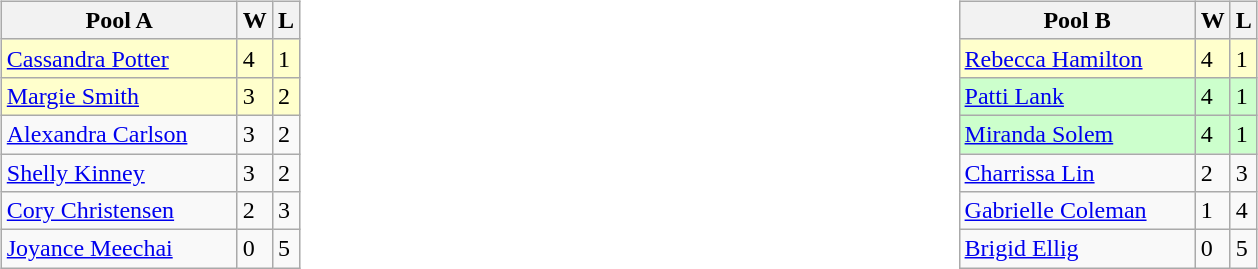<table>
<tr>
<td valign=top width=10%><br><table class=wikitable>
<tr>
<th width=150>Pool A</th>
<th>W</th>
<th>L</th>
</tr>
<tr bgcolor=#ffffcc>
<td> <a href='#'>Cassandra Potter</a></td>
<td>4</td>
<td>1</td>
</tr>
<tr bgcolor=#ffffcc>
<td> <a href='#'>Margie Smith</a></td>
<td>3</td>
<td>2</td>
</tr>
<tr>
<td> <a href='#'>Alexandra Carlson</a></td>
<td>3</td>
<td>2</td>
</tr>
<tr>
<td> <a href='#'>Shelly Kinney</a></td>
<td>3</td>
<td>2</td>
</tr>
<tr>
<td> <a href='#'>Cory Christensen</a></td>
<td>2</td>
<td>3</td>
</tr>
<tr>
<td> <a href='#'>Joyance Meechai</a></td>
<td>0</td>
<td>5</td>
</tr>
</table>
</td>
<td valign=top width=10%><br><table class=wikitable>
<tr>
<th width=150>Pool B</th>
<th>W</th>
<th>L</th>
</tr>
<tr bgcolor=#ffffcc>
<td> <a href='#'>Rebecca Hamilton</a></td>
<td>4</td>
<td>1</td>
</tr>
<tr bgcolor=#ccffcc>
<td> <a href='#'>Patti Lank</a></td>
<td>4</td>
<td>1</td>
</tr>
<tr bgcolor=#ccffcc>
<td> <a href='#'>Miranda Solem</a></td>
<td>4</td>
<td>1</td>
</tr>
<tr>
<td> <a href='#'>Charrissa Lin</a></td>
<td>2</td>
<td>3</td>
</tr>
<tr>
<td> <a href='#'>Gabrielle Coleman</a></td>
<td>1</td>
<td>4</td>
</tr>
<tr>
<td> <a href='#'>Brigid Ellig</a></td>
<td>0</td>
<td>5</td>
</tr>
</table>
</td>
</tr>
</table>
